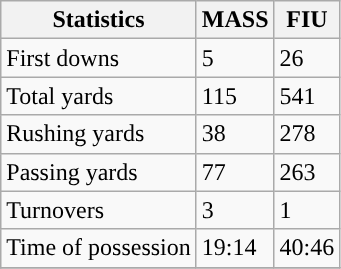<table class="wikitable">
<tr>
<th>Statistics</th>
<th>MASS</th>
<th>FIU</th>
</tr>
<tr>
<td>First downs</td>
<td>5</td>
<td>26</td>
</tr>
<tr>
<td>Total yards</td>
<td>115</td>
<td>541</td>
</tr>
<tr>
<td>Rushing yards</td>
<td>38</td>
<td>278</td>
</tr>
<tr>
<td>Passing yards</td>
<td>77</td>
<td>263</td>
</tr>
<tr>
<td>Turnovers</td>
<td>3</td>
<td>1</td>
</tr>
<tr>
<td>Time of possession</td>
<td>19:14</td>
<td>40:46</td>
</tr>
<tr>
</tr>
</table>
